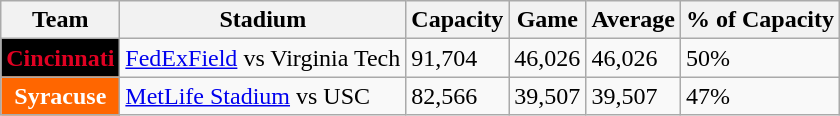<table class="wikitable sortable">
<tr>
<th>Team</th>
<th>Stadium</th>
<th>Capacity</th>
<th>Game</th>
<th>Average</th>
<th>% of Capacity</th>
</tr>
<tr>
<th style="background:#000000; color:#e00122;">Cincinnati</th>
<td><a href='#'>FedExField</a> vs Virginia Tech</td>
<td>91,704</td>
<td>46,026</td>
<td>46,026</td>
<td>50%</td>
</tr>
<tr>
<th style="background:#FF6600; color:#FFFFFF;">Syracuse</th>
<td><a href='#'>MetLife Stadium</a> vs USC</td>
<td>82,566</td>
<td>39,507</td>
<td>39,507</td>
<td>47%</td>
</tr>
</table>
